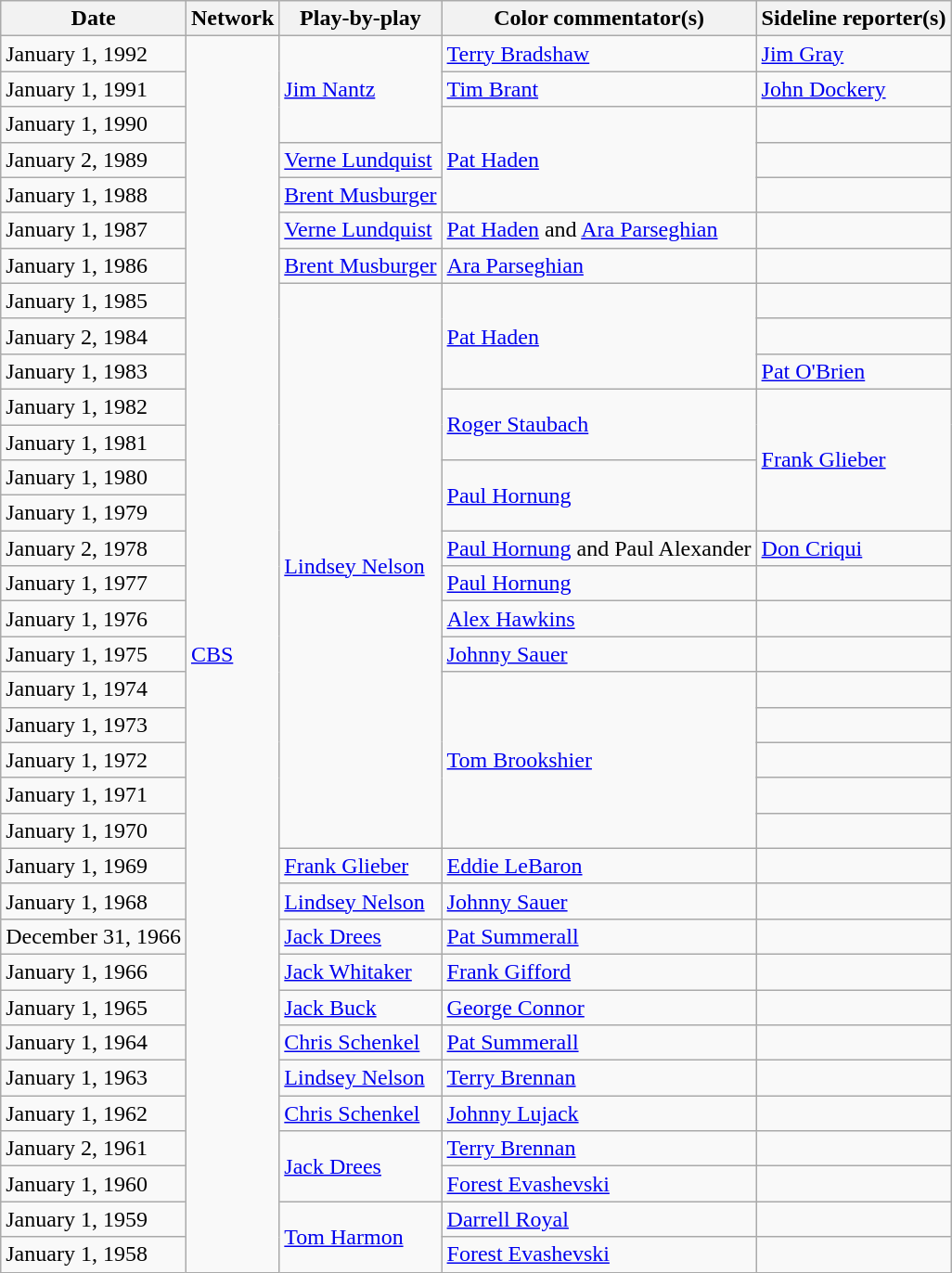<table class="wikitable">
<tr>
<th>Date</th>
<th>Network</th>
<th>Play-by-play</th>
<th>Color commentator(s)</th>
<th>Sideline reporter(s)</th>
</tr>
<tr>
<td>January 1, 1992</td>
<td rowspan=35><a href='#'>CBS</a></td>
<td rowspan=3><a href='#'>Jim Nantz</a></td>
<td><a href='#'>Terry Bradshaw</a></td>
<td><a href='#'>Jim Gray</a></td>
</tr>
<tr>
<td>January 1, 1991</td>
<td><a href='#'>Tim Brant</a></td>
<td><a href='#'>John Dockery</a></td>
</tr>
<tr>
<td>January 1, 1990</td>
<td rowspan=3><a href='#'>Pat Haden</a></td>
<td></td>
</tr>
<tr>
<td>January 2, 1989</td>
<td><a href='#'>Verne Lundquist</a></td>
<td></td>
</tr>
<tr>
<td>January 1, 1988</td>
<td><a href='#'>Brent Musburger</a></td>
<td></td>
</tr>
<tr>
<td>January 1, 1987</td>
<td><a href='#'>Verne Lundquist</a></td>
<td><a href='#'>Pat Haden</a> and <a href='#'>Ara Parseghian</a></td>
<td></td>
</tr>
<tr>
<td>January 1, 1986</td>
<td><a href='#'>Brent Musburger</a></td>
<td><a href='#'>Ara Parseghian</a></td>
<td></td>
</tr>
<tr>
<td>January 1, 1985</td>
<td rowspan=16><a href='#'>Lindsey Nelson</a></td>
<td rowspan=3><a href='#'>Pat Haden</a></td>
<td></td>
</tr>
<tr>
<td>January 2, 1984</td>
<td></td>
</tr>
<tr>
<td>January 1, 1983</td>
<td><a href='#'>Pat O'Brien</a></td>
</tr>
<tr>
<td>January 1, 1982</td>
<td rowspan=2><a href='#'>Roger Staubach</a></td>
<td rowspan=4><a href='#'>Frank Glieber</a></td>
</tr>
<tr>
<td>January 1, 1981</td>
</tr>
<tr>
<td>January 1, 1980</td>
<td rowspan=2><a href='#'>Paul Hornung</a></td>
</tr>
<tr>
<td>January 1, 1979</td>
</tr>
<tr>
<td>January 2, 1978</td>
<td><a href='#'>Paul Hornung</a> and Paul Alexander</td>
<td><a href='#'>Don Criqui</a></td>
</tr>
<tr>
<td>January 1, 1977</td>
<td><a href='#'>Paul Hornung</a></td>
<td></td>
</tr>
<tr>
<td>January 1, 1976</td>
<td><a href='#'>Alex Hawkins</a></td>
<td></td>
</tr>
<tr>
<td>January 1, 1975</td>
<td><a href='#'>Johnny Sauer</a></td>
<td></td>
</tr>
<tr>
<td>January 1, 1974</td>
<td rowspan=5><a href='#'>Tom Brookshier</a></td>
<td></td>
</tr>
<tr>
<td>January 1, 1973</td>
<td></td>
</tr>
<tr>
<td>January 1, 1972</td>
<td></td>
</tr>
<tr>
<td>January 1, 1971</td>
<td></td>
</tr>
<tr>
<td>January 1, 1970</td>
<td></td>
</tr>
<tr>
<td>January 1, 1969</td>
<td><a href='#'>Frank Glieber</a></td>
<td><a href='#'>Eddie LeBaron</a></td>
<td></td>
</tr>
<tr>
<td>January 1, 1968</td>
<td><a href='#'>Lindsey Nelson</a></td>
<td><a href='#'>Johnny Sauer</a></td>
<td></td>
</tr>
<tr>
<td>December 31, 1966</td>
<td><a href='#'>Jack Drees</a></td>
<td><a href='#'>Pat Summerall</a></td>
<td></td>
</tr>
<tr>
<td>January 1, 1966</td>
<td><a href='#'>Jack Whitaker</a></td>
<td><a href='#'>Frank Gifford</a></td>
<td></td>
</tr>
<tr>
<td>January 1, 1965</td>
<td><a href='#'>Jack Buck</a></td>
<td><a href='#'>George Connor</a></td>
<td></td>
</tr>
<tr>
<td>January 1, 1964</td>
<td><a href='#'>Chris Schenkel</a></td>
<td><a href='#'>Pat Summerall</a></td>
<td></td>
</tr>
<tr>
<td>January 1, 1963</td>
<td><a href='#'>Lindsey Nelson</a></td>
<td><a href='#'>Terry Brennan</a></td>
<td></td>
</tr>
<tr>
<td>January 1, 1962</td>
<td><a href='#'>Chris Schenkel</a></td>
<td><a href='#'>Johnny Lujack</a></td>
<td></td>
</tr>
<tr>
<td>January 2, 1961</td>
<td rowspan=2><a href='#'>Jack Drees</a></td>
<td><a href='#'>Terry Brennan</a></td>
<td></td>
</tr>
<tr>
<td>January 1, 1960</td>
<td><a href='#'>Forest Evashevski</a></td>
<td></td>
</tr>
<tr>
<td>January 1, 1959</td>
<td rowspan=2><a href='#'>Tom Harmon</a></td>
<td><a href='#'>Darrell Royal</a></td>
<td></td>
</tr>
<tr>
<td>January 1, 1958</td>
<td><a href='#'>Forest Evashevski</a></td>
<td></td>
</tr>
</table>
